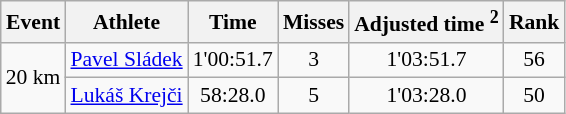<table class="wikitable" style="font-size:90%">
<tr>
<th>Event</th>
<th>Athlete</th>
<th>Time</th>
<th>Misses</th>
<th>Adjusted time <sup>2</sup></th>
<th>Rank</th>
</tr>
<tr>
<td rowspan="2">20 km</td>
<td><a href='#'>Pavel Sládek</a></td>
<td align="center">1'00:51.7</td>
<td align="center">3</td>
<td align="center">1'03:51.7</td>
<td align="center">56</td>
</tr>
<tr>
<td><a href='#'>Lukáš Krejči</a></td>
<td align="center">58:28.0</td>
<td align="center">5</td>
<td align="center">1'03:28.0</td>
<td align="center">50</td>
</tr>
</table>
